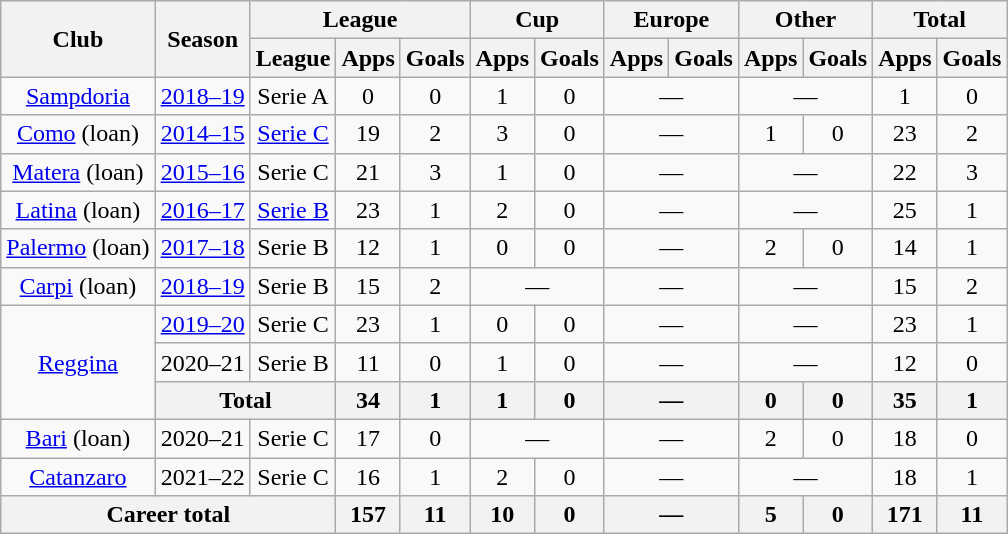<table class="wikitable" style="text-align: center;">
<tr>
<th rowspan="2">Club</th>
<th rowspan="2">Season</th>
<th colspan="3">League</th>
<th colspan="2">Cup</th>
<th colspan="2">Europe</th>
<th colspan="2">Other</th>
<th colspan="2">Total</th>
</tr>
<tr>
<th>League</th>
<th>Apps</th>
<th>Goals</th>
<th>Apps</th>
<th>Goals</th>
<th>Apps</th>
<th>Goals</th>
<th>Apps</th>
<th>Goals</th>
<th>Apps</th>
<th>Goals</th>
</tr>
<tr>
<td><a href='#'>Sampdoria</a></td>
<td><a href='#'>2018–19</a></td>
<td>Serie A</td>
<td>0</td>
<td>0</td>
<td>1</td>
<td>0</td>
<td colspan="2">—</td>
<td colspan="2">—</td>
<td>1</td>
<td>0</td>
</tr>
<tr>
<td><a href='#'>Como</a> (loan)</td>
<td><a href='#'>2014–15</a></td>
<td><a href='#'>Serie C</a></td>
<td>19</td>
<td>2</td>
<td>3</td>
<td>0</td>
<td colspan="2">—</td>
<td>1</td>
<td>0</td>
<td>23</td>
<td>2</td>
</tr>
<tr>
<td><a href='#'>Matera</a> (loan)</td>
<td><a href='#'>2015–16</a></td>
<td>Serie C</td>
<td>21</td>
<td>3</td>
<td>1</td>
<td>0</td>
<td colspan="2">—</td>
<td colspan="2">—</td>
<td>22</td>
<td>3</td>
</tr>
<tr>
<td><a href='#'>Latina</a> (loan)</td>
<td><a href='#'>2016–17</a></td>
<td><a href='#'>Serie B</a></td>
<td>23</td>
<td>1</td>
<td>2</td>
<td>0</td>
<td colspan="2">—</td>
<td colspan="2">—</td>
<td>25</td>
<td>1</td>
</tr>
<tr>
<td><a href='#'>Palermo</a> (loan)</td>
<td><a href='#'>2017–18</a></td>
<td>Serie B</td>
<td>12</td>
<td>1</td>
<td>0</td>
<td>0</td>
<td colspan="2">—</td>
<td>2</td>
<td>0</td>
<td>14</td>
<td>1</td>
</tr>
<tr>
<td><a href='#'>Carpi</a> (loan)</td>
<td><a href='#'>2018–19</a></td>
<td>Serie B</td>
<td>15</td>
<td>2</td>
<td colspan="2">—</td>
<td colspan="2">—</td>
<td colspan="2">—</td>
<td>15</td>
<td>2</td>
</tr>
<tr>
<td rowspan="3"><a href='#'>Reggina</a></td>
<td><a href='#'>2019–20</a></td>
<td>Serie C</td>
<td>23</td>
<td>1</td>
<td>0</td>
<td>0</td>
<td colspan="2">—</td>
<td colspan="2">—</td>
<td>23</td>
<td>1</td>
</tr>
<tr>
<td>2020–21</td>
<td>Serie B</td>
<td>11</td>
<td>0</td>
<td>1</td>
<td>0</td>
<td colspan="2">—</td>
<td colspan="2">—</td>
<td>12</td>
<td>0</td>
</tr>
<tr>
<th colspan="2">Total</th>
<th>34</th>
<th>1</th>
<th>1</th>
<th>0</th>
<th colspan="2">—</th>
<th>0</th>
<th>0</th>
<th>35</th>
<th>1</th>
</tr>
<tr>
<td><a href='#'>Bari</a> (loan)</td>
<td>2020–21</td>
<td>Serie C</td>
<td>17</td>
<td>0</td>
<td colspan="2">—</td>
<td colspan="2">—</td>
<td>2</td>
<td>0</td>
<td>18</td>
<td>0</td>
</tr>
<tr>
<td><a href='#'>Catanzaro</a></td>
<td>2021–22</td>
<td>Serie C</td>
<td>16</td>
<td>1</td>
<td>2</td>
<td>0</td>
<td colspan="2">—</td>
<td colspan="2">—</td>
<td>18</td>
<td>1</td>
</tr>
<tr>
<th colspan="3">Career total</th>
<th>157</th>
<th>11</th>
<th>10</th>
<th>0</th>
<th colspan="2">—</th>
<th>5</th>
<th>0</th>
<th>171</th>
<th>11</th>
</tr>
</table>
